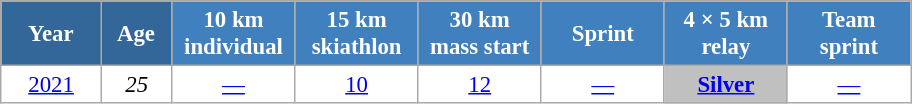<table class="wikitable" style="font-size:95%; text-align:center; border:grey solid 1px; border-collapse:collapse; background:#ffffff;">
<tr>
<th style="background-color:#369; color:white; width:60px;"> Year </th>
<th style="background-color:#369; color:white; width:40px;"> Age </th>
<th style="background-color:#4180be; color:white; width:75px;"> 10 km <br> individual </th>
<th style="background-color:#4180be; color:white; width:75px;"> 15 km <br> skiathlon </th>
<th style="background-color:#4180be; color:white; width:75px;"> 30 km <br> mass start </th>
<th style="background-color:#4180be; color:white; width:75px;"> Sprint </th>
<th style="background-color:#4180be; color:white; width:75px;"> 4 × 5 km <br> relay </th>
<th style="background-color:#4180be; color:white; width:75px;"> Team <br> sprint </th>
</tr>
<tr>
<td><a href='#'>2021</a></td>
<td><em>25</em></td>
<td><a href='#'>—</a></td>
<td><a href='#'>10</a></td>
<td><a href='#'>12</a></td>
<td><a href='#'>—</a></td>
<td style="background:silver;"><a href='#'><strong>Silver</strong></a></td>
<td><a href='#'>—</a></td>
</tr>
</table>
